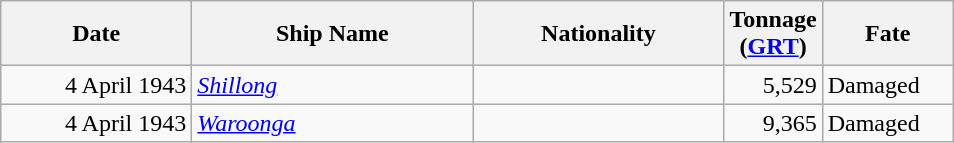<table class="wikitable sortable">
<tr>
<th width="120px">Date</th>
<th width="180px">Ship Name</th>
<th width="160px">Nationality</th>
<th width="25px">Tonnage<br>(<a href='#'>GRT</a>)</th>
<th width="80px">Fate</th>
</tr>
<tr>
<td align="right">4 April 1943</td>
<td align="left"><a href='#'><em>Shillong</em></a></td>
<td align="left"></td>
<td align="right">5,529</td>
<td align="left">Damaged</td>
</tr>
<tr>
<td align="right">4 April 1943</td>
<td align="left"><a href='#'><em>Waroonga</em></a></td>
<td align="left"></td>
<td align="right">9,365</td>
<td align="left">Damaged</td>
</tr>
</table>
